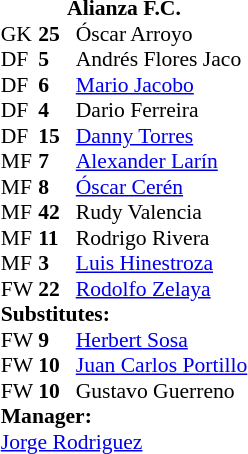<table style="font-size: 90%" cellspacing="0" cellpadding="0" align=center>
<tr>
<td colspan="5" style="padding-top: 0.6em; text-align:center"><strong>Alianza F.C.</strong></td>
</tr>
<tr>
<th width="25"></th>
<th width="25"></th>
</tr>
<tr>
<td>GK</td>
<td><strong>25</strong></td>
<td> Óscar Arroyo</td>
<td></td>
</tr>
<tr>
<td>DF</td>
<td><strong>5</strong></td>
<td> Andrés Flores Jaco</td>
<td></td>
</tr>
<tr>
<td>DF</td>
<td><strong>6</strong></td>
<td> <a href='#'>Mario Jacobo</a></td>
</tr>
<tr>
<td>DF</td>
<td><strong>4</strong></td>
<td> Dario Ferreira</td>
<td></td>
</tr>
<tr>
<td>DF</td>
<td><strong>15</strong></td>
<td> <a href='#'>Danny Torres</a></td>
</tr>
<tr>
<td>MF</td>
<td><strong>7</strong></td>
<td> <a href='#'>Alexander Larín</a></td>
</tr>
<tr>
<td>MF</td>
<td><strong>8</strong></td>
<td> <a href='#'>Óscar Cerén</a></td>
<td></td>
<td></td>
</tr>
<tr>
<td>MF</td>
<td><strong>42</strong></td>
<td> Rudy Valencia</td>
</tr>
<tr>
<td>MF</td>
<td><strong>11</strong></td>
<td> Rodrigo Rivera</td>
<td></td>
</tr>
<tr>
<td>MF</td>
<td><strong>3</strong></td>
<td> <a href='#'>Luis Hinestroza</a></td>
<td></td>
</tr>
<tr>
<td>FW</td>
<td><strong>22</strong></td>
<td> <a href='#'>Rodolfo Zelaya</a></td>
<td></td>
</tr>
<tr>
<td colspan=5><strong>Substitutes:</strong></td>
</tr>
<tr>
<td>FW</td>
<td><strong>9</strong></td>
<td> <a href='#'>Herbert Sosa</a></td>
<td></td>
</tr>
<tr>
<td>FW</td>
<td><strong>10</strong></td>
<td> <a href='#'>Juan Carlos Portillo</a></td>
<td></td>
</tr>
<tr>
<td>FW</td>
<td><strong>10</strong></td>
<td> Gustavo Guerreno</td>
<td></td>
</tr>
<tr>
<td colspan=5><strong>Manager:</strong></td>
</tr>
<tr>
<td colspan=5> <a href='#'>Jorge Rodriguez</a></td>
</tr>
</table>
